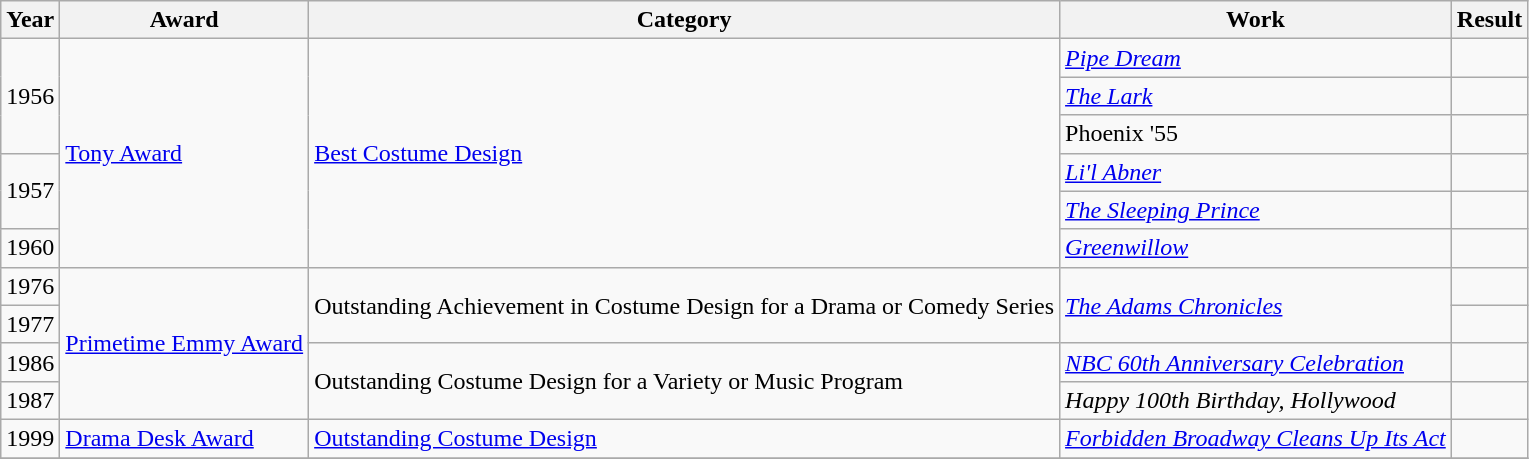<table class="wikitable">
<tr>
<th>Year</th>
<th>Award</th>
<th>Category</th>
<th>Work</th>
<th>Result</th>
</tr>
<tr>
<td rowspan=3>1956</td>
<td rowspan=6><a href='#'>Tony Award</a></td>
<td rowspan=6><a href='#'>Best Costume Design</a></td>
<td><em><a href='#'>Pipe Dream</a></em></td>
<td></td>
</tr>
<tr>
<td><em><a href='#'>The Lark</a></em></td>
<td></td>
</tr>
<tr>
<td>Phoenix '55</td>
<td></td>
</tr>
<tr>
<td rowspan=2>1957</td>
<td><em><a href='#'>Li'l Abner</a></em></td>
<td></td>
</tr>
<tr>
<td><em><a href='#'>The Sleeping Prince</a></em></td>
<td></td>
</tr>
<tr>
<td>1960</td>
<td><em><a href='#'>Greenwillow</a></em></td>
<td></td>
</tr>
<tr>
<td>1976</td>
<td rowspan=4><a href='#'>Primetime Emmy Award</a></td>
<td rowspan=2>Outstanding Achievement in Costume Design for a Drama or Comedy Series</td>
<td rowspan=2><em><a href='#'>The Adams Chronicles</a></em></td>
<td></td>
</tr>
<tr>
<td>1977</td>
<td></td>
</tr>
<tr>
<td>1986</td>
<td rowspan=2>Outstanding Costume Design for a Variety or Music Program</td>
<td><em><a href='#'>NBC 60th Anniversary Celebration</a></em></td>
<td></td>
</tr>
<tr>
<td>1987</td>
<td><em>Happy 100th Birthday, Hollywood</em></td>
<td></td>
</tr>
<tr>
<td>1999</td>
<td><a href='#'>Drama Desk Award</a></td>
<td><a href='#'>Outstanding Costume Design</a></td>
<td><em><a href='#'>Forbidden Broadway Cleans Up Its Act</a></em></td>
<td></td>
</tr>
<tr>
</tr>
</table>
